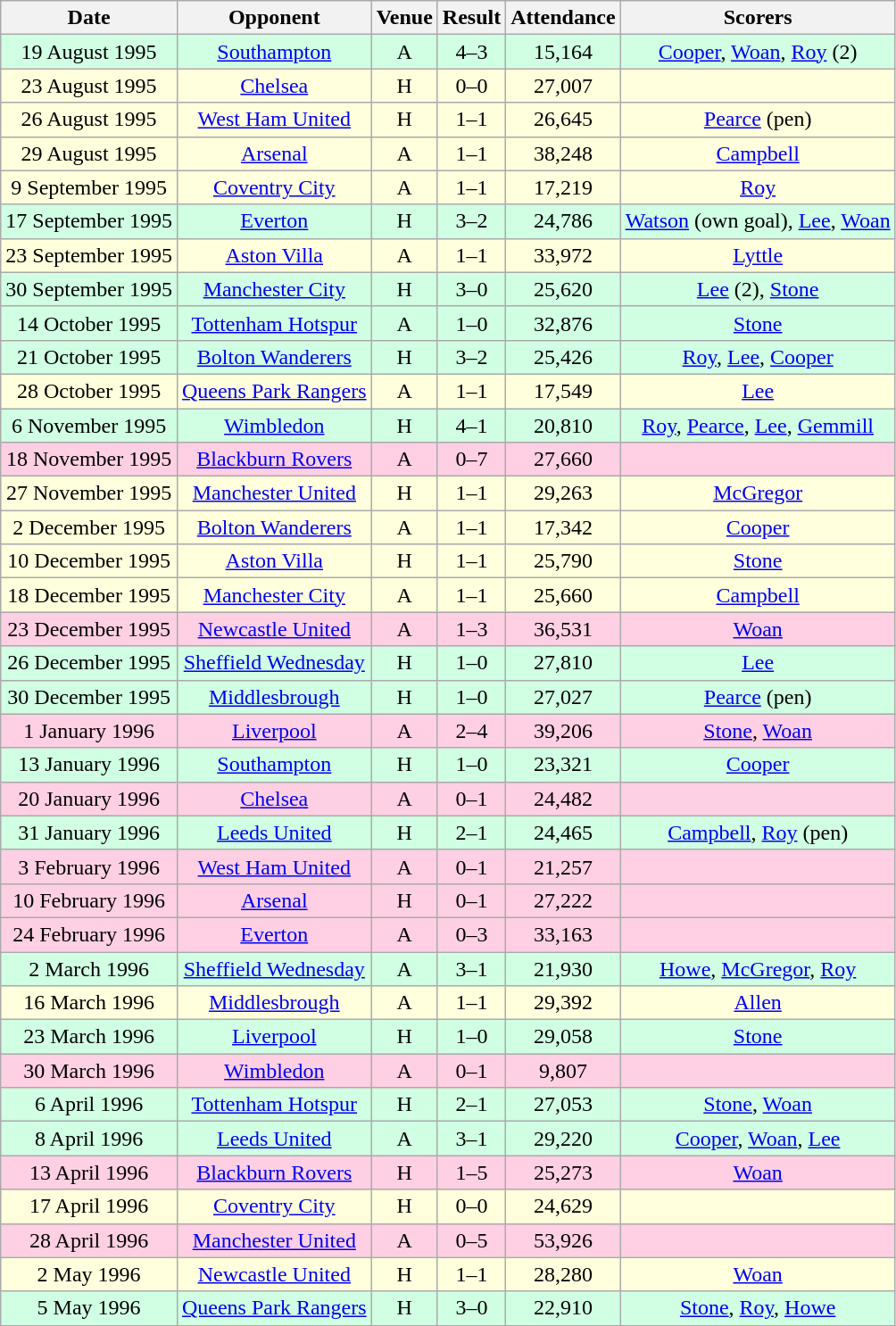<table class="wikitable sortable" style="font-size:100%; text-align:center">
<tr>
<th>Date</th>
<th>Opponent</th>
<th>Venue</th>
<th>Result</th>
<th>Attendance</th>
<th>Scorers</th>
</tr>
<tr style="background-color: #d0ffe3;">
<td>19 August 1995</td>
<td><a href='#'>Southampton</a></td>
<td>A</td>
<td>4–3</td>
<td>15,164</td>
<td><a href='#'>Cooper</a>, <a href='#'>Woan</a>, <a href='#'>Roy</a> (2)</td>
</tr>
<tr style="background-color: #ffffdd;">
<td>23 August 1995</td>
<td><a href='#'>Chelsea</a></td>
<td>H</td>
<td>0–0</td>
<td>27,007</td>
<td></td>
</tr>
<tr style="background-color: #ffffdd;">
<td>26 August 1995</td>
<td><a href='#'>West Ham United</a></td>
<td>H</td>
<td>1–1</td>
<td>26,645</td>
<td><a href='#'>Pearce</a> (pen)</td>
</tr>
<tr style="background-color: #ffffdd;">
<td>29 August 1995</td>
<td><a href='#'>Arsenal</a></td>
<td>A</td>
<td>1–1</td>
<td>38,248</td>
<td><a href='#'>Campbell</a></td>
</tr>
<tr style="background-color: #ffffdd;">
<td>9 September 1995</td>
<td><a href='#'>Coventry City</a></td>
<td>A</td>
<td>1–1</td>
<td>17,219</td>
<td><a href='#'>Roy</a></td>
</tr>
<tr style="background-color: #d0ffe3;">
<td>17 September 1995</td>
<td><a href='#'>Everton</a></td>
<td>H</td>
<td>3–2</td>
<td>24,786</td>
<td><a href='#'>Watson</a> (own goal), <a href='#'>Lee</a>, <a href='#'>Woan</a></td>
</tr>
<tr style="background-color: #ffffdd;">
<td>23 September 1995</td>
<td><a href='#'>Aston Villa</a></td>
<td>A</td>
<td>1–1</td>
<td>33,972</td>
<td><a href='#'>Lyttle</a></td>
</tr>
<tr style="background-color: #d0ffe3;">
<td>30 September 1995</td>
<td><a href='#'>Manchester City</a></td>
<td>H</td>
<td>3–0</td>
<td>25,620</td>
<td><a href='#'>Lee</a> (2), <a href='#'>Stone</a></td>
</tr>
<tr style="background-color: #d0ffe3;">
<td>14 October 1995</td>
<td><a href='#'>Tottenham Hotspur</a></td>
<td>A</td>
<td>1–0</td>
<td>32,876</td>
<td><a href='#'>Stone</a></td>
</tr>
<tr style="background-color: #d0ffe3;">
<td>21 October 1995</td>
<td><a href='#'>Bolton Wanderers</a></td>
<td>H</td>
<td>3–2</td>
<td>25,426</td>
<td><a href='#'>Roy</a>, <a href='#'>Lee</a>, <a href='#'>Cooper</a></td>
</tr>
<tr style="background-color: #ffffdd;">
<td>28 October 1995</td>
<td><a href='#'>Queens Park Rangers</a></td>
<td>A</td>
<td>1–1</td>
<td>17,549</td>
<td><a href='#'>Lee</a></td>
</tr>
<tr style="background-color: #d0ffe3;">
<td>6 November 1995</td>
<td><a href='#'>Wimbledon</a></td>
<td>H</td>
<td>4–1</td>
<td>20,810</td>
<td><a href='#'>Roy</a>, <a href='#'>Pearce</a>, <a href='#'>Lee</a>, <a href='#'>Gemmill</a></td>
</tr>
<tr style="background-color: #ffd0e3;">
<td>18 November 1995</td>
<td><a href='#'>Blackburn Rovers</a></td>
<td>A</td>
<td>0–7</td>
<td>27,660</td>
<td></td>
</tr>
<tr style="background-color: #ffffdd;">
<td>27 November 1995</td>
<td><a href='#'>Manchester United</a></td>
<td>H</td>
<td>1–1</td>
<td>29,263</td>
<td><a href='#'>McGregor</a></td>
</tr>
<tr style="background-color: #ffffdd;">
<td>2 December 1995</td>
<td><a href='#'>Bolton Wanderers</a></td>
<td>A</td>
<td>1–1</td>
<td>17,342</td>
<td><a href='#'>Cooper</a></td>
</tr>
<tr style="background-color: #ffffdd;">
<td>10 December 1995</td>
<td><a href='#'>Aston Villa</a></td>
<td>H</td>
<td>1–1</td>
<td>25,790</td>
<td><a href='#'>Stone</a></td>
</tr>
<tr style="background-color: #ffffdd;">
<td>18 December 1995</td>
<td><a href='#'>Manchester City</a></td>
<td>A</td>
<td>1–1</td>
<td>25,660</td>
<td><a href='#'>Campbell</a></td>
</tr>
<tr style="background-color: #ffd0e3;">
<td>23 December 1995</td>
<td><a href='#'>Newcastle United</a></td>
<td>A</td>
<td>1–3</td>
<td>36,531</td>
<td><a href='#'>Woan</a></td>
</tr>
<tr style="background-color: #d0ffe3;">
<td>26 December 1995</td>
<td><a href='#'>Sheffield Wednesday</a></td>
<td>H</td>
<td>1–0</td>
<td>27,810</td>
<td><a href='#'>Lee</a></td>
</tr>
<tr style="background-color: #d0ffe3;">
<td>30 December 1995</td>
<td><a href='#'>Middlesbrough</a></td>
<td>H</td>
<td>1–0</td>
<td>27,027</td>
<td><a href='#'>Pearce</a> (pen)</td>
</tr>
<tr style="background-color: #ffd0e3;">
<td>1 January 1996</td>
<td><a href='#'>Liverpool</a></td>
<td>A</td>
<td>2–4</td>
<td>39,206</td>
<td><a href='#'>Stone</a>, <a href='#'>Woan</a></td>
</tr>
<tr style="background-color: #d0ffe3;">
<td>13 January 1996</td>
<td><a href='#'>Southampton</a></td>
<td>H</td>
<td>1–0</td>
<td>23,321</td>
<td><a href='#'>Cooper</a></td>
</tr>
<tr style="background-color: #ffd0e3;">
<td>20 January 1996</td>
<td><a href='#'>Chelsea</a></td>
<td>A</td>
<td>0–1</td>
<td>24,482</td>
<td></td>
</tr>
<tr style="background-color: #d0ffe3;">
<td>31 January 1996</td>
<td><a href='#'>Leeds United</a></td>
<td>H</td>
<td>2–1</td>
<td>24,465</td>
<td><a href='#'>Campbell</a>, <a href='#'>Roy</a> (pen)</td>
</tr>
<tr style="background-color: #ffd0e3;">
<td>3 February 1996</td>
<td><a href='#'>West Ham United</a></td>
<td>A</td>
<td>0–1</td>
<td>21,257</td>
<td></td>
</tr>
<tr style="background-color: #ffd0e3;">
<td>10 February 1996</td>
<td><a href='#'>Arsenal</a></td>
<td>H</td>
<td>0–1</td>
<td>27,222</td>
<td></td>
</tr>
<tr style="background-color: #ffd0e3;">
<td>24 February 1996</td>
<td><a href='#'>Everton</a></td>
<td>A</td>
<td>0–3</td>
<td>33,163</td>
<td></td>
</tr>
<tr style="background-color: #d0ffe3;">
<td>2 March 1996</td>
<td><a href='#'>Sheffield Wednesday</a></td>
<td>A</td>
<td>3–1</td>
<td>21,930</td>
<td><a href='#'>Howe</a>, <a href='#'>McGregor</a>, <a href='#'>Roy</a></td>
</tr>
<tr style="background-color: #ffffdd;">
<td>16 March 1996</td>
<td><a href='#'>Middlesbrough</a></td>
<td>A</td>
<td>1–1</td>
<td>29,392</td>
<td><a href='#'>Allen</a></td>
</tr>
<tr style="background-color: #d0ffe3;">
<td>23 March 1996</td>
<td><a href='#'>Liverpool</a></td>
<td>H</td>
<td>1–0</td>
<td>29,058</td>
<td><a href='#'>Stone</a></td>
</tr>
<tr style="background-color: #ffd0e3;">
<td>30 March 1996</td>
<td><a href='#'>Wimbledon</a></td>
<td>A</td>
<td>0–1</td>
<td>9,807</td>
<td></td>
</tr>
<tr style="background-color: #d0ffe3;">
<td>6 April 1996</td>
<td><a href='#'>Tottenham Hotspur</a></td>
<td>H</td>
<td>2–1</td>
<td>27,053</td>
<td><a href='#'>Stone</a>, <a href='#'>Woan</a></td>
</tr>
<tr style="background-color: #d0ffe3;">
<td>8 April 1996</td>
<td><a href='#'>Leeds United</a></td>
<td>A</td>
<td>3–1</td>
<td>29,220</td>
<td><a href='#'>Cooper</a>, <a href='#'>Woan</a>, <a href='#'>Lee</a></td>
</tr>
<tr style="background-color: #ffd0e3;">
<td>13 April 1996</td>
<td><a href='#'>Blackburn Rovers</a></td>
<td>H</td>
<td>1–5</td>
<td>25,273</td>
<td><a href='#'>Woan</a></td>
</tr>
<tr style="background-color: #ffffdd;">
<td>17 April 1996</td>
<td><a href='#'>Coventry City</a></td>
<td>H</td>
<td>0–0</td>
<td>24,629</td>
<td></td>
</tr>
<tr style="background-color: #ffd0e3;">
<td>28 April 1996</td>
<td><a href='#'>Manchester United</a></td>
<td>A</td>
<td>0–5</td>
<td>53,926</td>
<td></td>
</tr>
<tr style="background-color: #ffffdd;">
<td>2 May 1996</td>
<td><a href='#'>Newcastle United</a></td>
<td>H</td>
<td>1–1</td>
<td>28,280</td>
<td><a href='#'>Woan</a></td>
</tr>
<tr style="background-color: #d0ffe3;">
<td>5 May 1996</td>
<td><a href='#'>Queens Park Rangers</a></td>
<td>H</td>
<td>3–0</td>
<td>22,910</td>
<td><a href='#'>Stone</a>, <a href='#'>Roy</a>, <a href='#'>Howe</a></td>
</tr>
</table>
